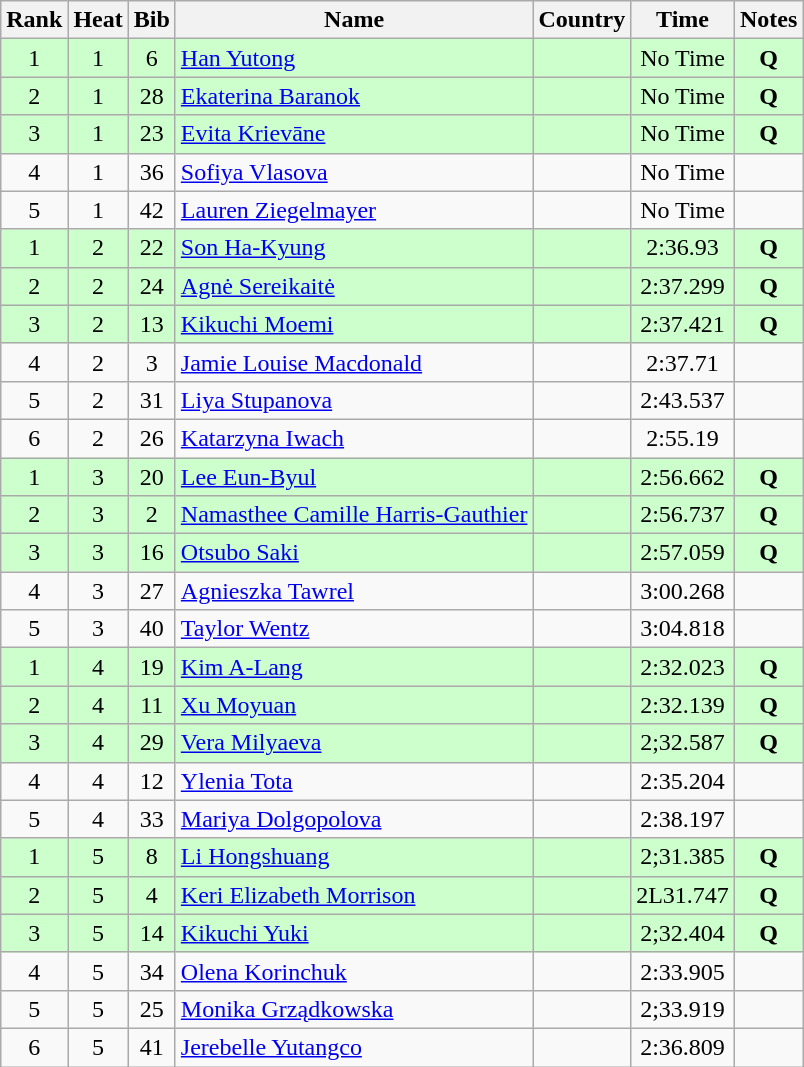<table class="wikitable sortable" style="text-align:center">
<tr>
<th>Rank</th>
<th>Heat</th>
<th>Bib</th>
<th>Name</th>
<th>Country</th>
<th>Time</th>
<th>Notes</th>
</tr>
<tr bgcolor=ccffcc>
<td>1</td>
<td>1</td>
<td>6</td>
<td align=left><a href='#'>Han Yutong</a></td>
<td align=left></td>
<td>No Time</td>
<td><strong>Q</strong></td>
</tr>
<tr bgcolor=ccffcc>
<td>2</td>
<td>1</td>
<td>28</td>
<td align=left><a href='#'>Ekaterina Baranok</a></td>
<td align=left></td>
<td>No Time</td>
<td><strong>Q</strong></td>
</tr>
<tr bgcolor=ccffcc>
<td>3</td>
<td>1</td>
<td>23</td>
<td align=left><a href='#'>Evita Krievāne</a></td>
<td align=left></td>
<td>No Time</td>
<td><strong>Q</strong></td>
</tr>
<tr>
<td>4</td>
<td>1</td>
<td>36</td>
<td align=left><a href='#'>Sofiya Vlasova</a></td>
<td align=left></td>
<td>No Time</td>
<td></td>
</tr>
<tr>
<td>5</td>
<td>1</td>
<td>42</td>
<td align=left><a href='#'>Lauren Ziegelmayer</a></td>
<td align=left></td>
<td>No Time</td>
<td></td>
</tr>
<tr bgcolor=ccffcc>
<td>1</td>
<td>2</td>
<td>22</td>
<td align=left><a href='#'>Son Ha-Kyung</a></td>
<td align=left></td>
<td>2:36.93</td>
<td><strong>Q</strong></td>
</tr>
<tr bgcolor=ccffcc>
<td>2</td>
<td>2</td>
<td>24</td>
<td align=left><a href='#'>Agnė Sereikaitė</a></td>
<td align=left></td>
<td>2:37.299</td>
<td><strong>Q</strong></td>
</tr>
<tr bgcolor=ccffcc>
<td>3</td>
<td>2</td>
<td>13</td>
<td align=left><a href='#'>Kikuchi Moemi</a></td>
<td align=left></td>
<td>2:37.421</td>
<td><strong>Q</strong></td>
</tr>
<tr>
<td>4</td>
<td>2</td>
<td>3</td>
<td align=left><a href='#'>Jamie Louise Macdonald</a></td>
<td align=left></td>
<td>2:37.71</td>
<td></td>
</tr>
<tr>
<td>5</td>
<td>2</td>
<td>31</td>
<td align=left><a href='#'>Liya Stupanova</a></td>
<td align=left></td>
<td>2:43.537</td>
<td></td>
</tr>
<tr>
<td>6</td>
<td>2</td>
<td>26</td>
<td align=left><a href='#'>Katarzyna Iwach</a></td>
<td align=left></td>
<td>2:55.19</td>
<td></td>
</tr>
<tr bgcolor=ccffcc>
<td>1</td>
<td>3</td>
<td>20</td>
<td align=left><a href='#'>Lee Eun-Byul</a></td>
<td align=left></td>
<td>2:56.662</td>
<td><strong>Q</strong></td>
</tr>
<tr bgcolor=ccffcc>
<td>2</td>
<td>3</td>
<td>2</td>
<td align=left><a href='#'>Namasthee Camille Harris-Gauthier</a></td>
<td align=left></td>
<td>2:56.737</td>
<td><strong>Q</strong></td>
</tr>
<tr bgcolor=ccffcc>
<td>3</td>
<td>3</td>
<td>16</td>
<td align=left><a href='#'>Otsubo Saki</a></td>
<td align=left></td>
<td>2:57.059</td>
<td><strong>Q</strong></td>
</tr>
<tr>
<td>4</td>
<td>3</td>
<td>27</td>
<td align=left><a href='#'>Agnieszka Tawrel</a></td>
<td align=left></td>
<td>3:00.268</td>
<td></td>
</tr>
<tr>
<td>5</td>
<td>3</td>
<td>40</td>
<td align=left><a href='#'>Taylor Wentz</a></td>
<td align=left></td>
<td>3:04.818</td>
<td></td>
</tr>
<tr bgcolor=ccffcc>
<td>1</td>
<td>4</td>
<td>19</td>
<td align=left><a href='#'>Kim A-Lang</a></td>
<td align=left></td>
<td>2:32.023</td>
<td><strong>Q</strong></td>
</tr>
<tr bgcolor=ccffcc>
<td>2</td>
<td>4</td>
<td>11</td>
<td align=left><a href='#'>Xu Moyuan</a></td>
<td align=left></td>
<td>2:32.139</td>
<td><strong>Q</strong></td>
</tr>
<tr bgcolor=ccffcc>
<td>3</td>
<td>4</td>
<td>29</td>
<td align=left><a href='#'>Vera Milyaeva</a></td>
<td align=left></td>
<td>2;32.587</td>
<td><strong>Q</strong></td>
</tr>
<tr>
<td>4</td>
<td>4</td>
<td>12</td>
<td align=left><a href='#'>Ylenia Tota</a></td>
<td align=left></td>
<td>2:35.204</td>
<td></td>
</tr>
<tr>
<td>5</td>
<td>4</td>
<td>33</td>
<td align=left><a href='#'>Mariya Dolgopolova</a></td>
<td align=left></td>
<td>2:38.197</td>
<td></td>
</tr>
<tr bgcolor=ccffcc>
<td>1</td>
<td>5</td>
<td>8</td>
<td align=left><a href='#'>Li Hongshuang</a></td>
<td align=left></td>
<td>2;31.385</td>
<td><strong>Q</strong></td>
</tr>
<tr bgcolor=ccffcc>
<td>2</td>
<td>5</td>
<td>4</td>
<td align=left><a href='#'>Keri Elizabeth Morrison</a></td>
<td align=left></td>
<td>2L31.747</td>
<td><strong>Q</strong></td>
</tr>
<tr bgcolor=ccffcc>
<td>3</td>
<td>5</td>
<td>14</td>
<td align=left><a href='#'>Kikuchi Yuki</a></td>
<td align=left></td>
<td>2;32.404</td>
<td><strong>Q</strong></td>
</tr>
<tr>
<td>4</td>
<td>5</td>
<td>34</td>
<td align=left><a href='#'>Olena Korinchuk</a></td>
<td align=left></td>
<td>2:33.905</td>
<td></td>
</tr>
<tr>
<td>5</td>
<td>5</td>
<td>25</td>
<td align=left><a href='#'>Monika Grządkowska</a></td>
<td align=left></td>
<td>2;33.919</td>
<td></td>
</tr>
<tr>
<td>6</td>
<td>5</td>
<td>41</td>
<td align=left><a href='#'>Jerebelle Yutangco</a></td>
<td align=left></td>
<td>2:36.809</td>
<td></td>
</tr>
</table>
